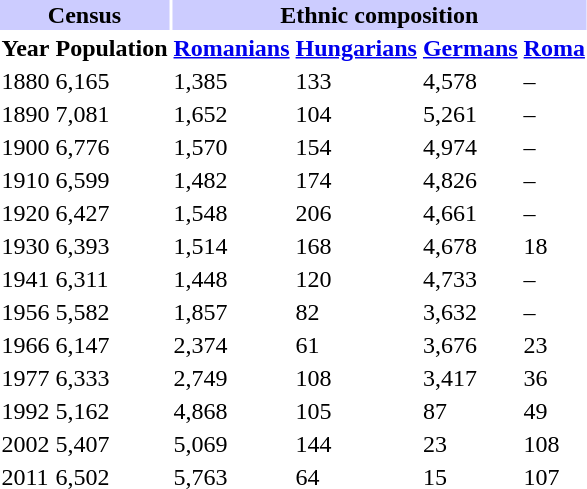<table class="toccolours">
<tr>
<th align="center" colspan="2" style="background:#ccccff;">Census</th>
<th align="center" colspan="4" style="background:#ccccff;">Ethnic composition</th>
</tr>
<tr>
<th>Year</th>
<th>Population</th>
<th><a href='#'>Romanians</a></th>
<th><a href='#'>Hungarians</a></th>
<th><a href='#'>Germans</a></th>
<th><a href='#'>Roma</a></th>
</tr>
<tr>
<td>1880</td>
<td>6,165</td>
<td>1,385</td>
<td>133</td>
<td>4,578</td>
<td>–</td>
</tr>
<tr>
<td>1890</td>
<td>7,081</td>
<td>1,652</td>
<td>104</td>
<td>5,261</td>
<td>–</td>
</tr>
<tr>
<td>1900</td>
<td>6,776</td>
<td>1,570</td>
<td>154</td>
<td>4,974</td>
<td>–</td>
</tr>
<tr>
<td>1910</td>
<td>6,599</td>
<td>1,482</td>
<td>174</td>
<td>4,826</td>
<td>–</td>
</tr>
<tr>
<td>1920</td>
<td>6,427</td>
<td>1,548</td>
<td>206</td>
<td>4,661</td>
<td>–</td>
</tr>
<tr>
<td>1930</td>
<td>6,393</td>
<td>1,514</td>
<td>168</td>
<td>4,678</td>
<td>18</td>
</tr>
<tr>
<td>1941</td>
<td>6,311</td>
<td>1,448</td>
<td>120</td>
<td>4,733</td>
<td>–</td>
</tr>
<tr>
<td>1956</td>
<td>5,582</td>
<td>1,857</td>
<td>82</td>
<td>3,632</td>
<td>–</td>
</tr>
<tr>
<td>1966</td>
<td>6,147</td>
<td>2,374</td>
<td>61</td>
<td>3,676</td>
<td>23</td>
</tr>
<tr>
<td>1977</td>
<td>6,333</td>
<td>2,749</td>
<td>108</td>
<td>3,417</td>
<td>36</td>
</tr>
<tr>
<td>1992</td>
<td>5,162</td>
<td>4,868</td>
<td>105</td>
<td>87</td>
<td>49</td>
</tr>
<tr>
<td>2002</td>
<td>5,407</td>
<td>5,069</td>
<td>144</td>
<td>23</td>
<td>108</td>
</tr>
<tr>
<td>2011</td>
<td>6,502</td>
<td>5,763</td>
<td>64</td>
<td>15</td>
<td>107</td>
</tr>
</table>
